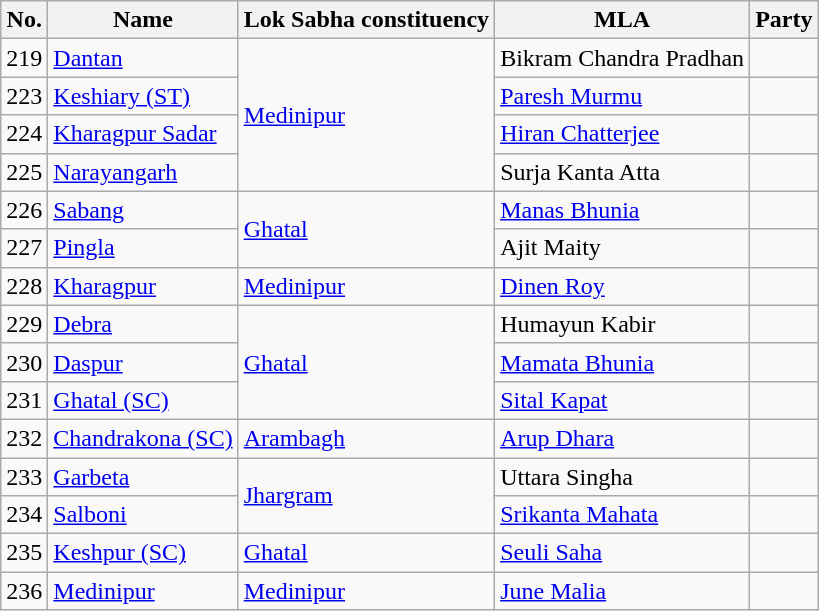<table class="wikitable">
<tr>
<th>No.</th>
<th>Name</th>
<th>Lok Sabha constituency</th>
<th>MLA</th>
<th colspan="2">Party</th>
</tr>
<tr>
<td>219</td>
<td><a href='#'>Dantan</a></td>
<td rowspan="4"><a href='#'>Medinipur</a></td>
<td>Bikram Chandra Pradhan</td>
<td></td>
</tr>
<tr>
<td>223</td>
<td><a href='#'>Keshiary (ST)</a></td>
<td><a href='#'>Paresh Murmu</a></td>
<td></td>
</tr>
<tr>
<td>224</td>
<td><a href='#'>Kharagpur Sadar</a></td>
<td><a href='#'>Hiran Chatterjee</a></td>
<td></td>
</tr>
<tr>
<td>225</td>
<td><a href='#'>Narayangarh</a></td>
<td>Surja Kanta Atta</td>
<td></td>
</tr>
<tr>
<td>226</td>
<td><a href='#'>Sabang</a></td>
<td rowspan="2"><a href='#'>Ghatal</a></td>
<td><a href='#'>Manas Bhunia</a></td>
<td></td>
</tr>
<tr>
<td>227</td>
<td><a href='#'>Pingla</a></td>
<td>Ajit Maity</td>
<td></td>
</tr>
<tr>
<td>228</td>
<td><a href='#'>Kharagpur</a></td>
<td><a href='#'>Medinipur</a></td>
<td><a href='#'>Dinen Roy</a></td>
<td></td>
</tr>
<tr>
<td>229</td>
<td><a href='#'>Debra</a></td>
<td rowspan="3"><a href='#'>Ghatal</a></td>
<td>Humayun Kabir</td>
<td></td>
</tr>
<tr>
<td>230</td>
<td><a href='#'>Daspur</a></td>
<td><a href='#'>Mamata Bhunia</a></td>
<td></td>
</tr>
<tr>
<td>231</td>
<td><a href='#'>Ghatal (SC)</a></td>
<td><a href='#'>Sital Kapat</a></td>
<td></td>
</tr>
<tr>
<td>232</td>
<td><a href='#'>Chandrakona (SC)</a></td>
<td><a href='#'>Arambagh</a></td>
<td><a href='#'>Arup Dhara</a></td>
<td></td>
</tr>
<tr>
<td>233</td>
<td><a href='#'>Garbeta</a></td>
<td rowspan="2"><a href='#'>Jhargram</a></td>
<td>Uttara Singha</td>
<td></td>
</tr>
<tr>
<td>234</td>
<td><a href='#'>Salboni</a></td>
<td><a href='#'>Srikanta Mahata</a></td>
<td></td>
</tr>
<tr>
<td>235</td>
<td><a href='#'>Keshpur (SC)</a></td>
<td><a href='#'>Ghatal</a></td>
<td><a href='#'>Seuli Saha</a></td>
<td></td>
</tr>
<tr>
<td>236</td>
<td><a href='#'>Medinipur</a></td>
<td><a href='#'>Medinipur</a></td>
<td><a href='#'>June Malia</a></td>
<td></td>
</tr>
</table>
